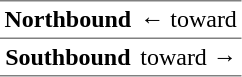<table border="1" cellspacing="0" cellpadding="3" frame="hsides" rules="rows">
<tr>
<th><span>Northbound</span></th>
<td>←  toward </td>
</tr>
<tr>
<th><span>Southbound</span></th>
<td>  toward  →</td>
</tr>
</table>
